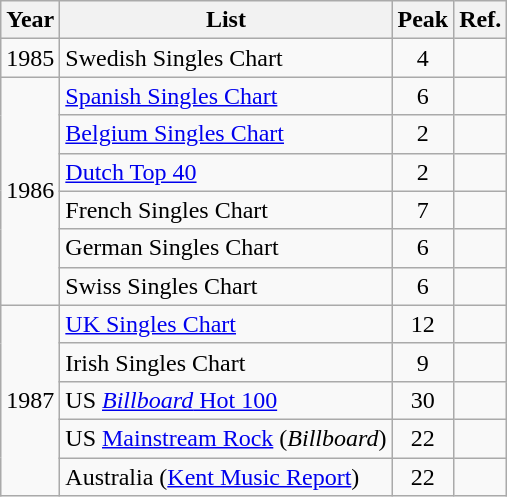<table class="wikitable">
<tr>
<th>Year</th>
<th>List</th>
<th>Peak</th>
<th>Ref.</th>
</tr>
<tr>
<td>1985</td>
<td>Swedish Singles Chart</td>
<td align="center">4</td>
<td></td>
</tr>
<tr>
<td rowspan="6">1986</td>
<td><a href='#'>Spanish Singles Chart</a></td>
<td align="center">6</td>
<td></td>
</tr>
<tr>
<td><a href='#'>Belgium Singles Chart</a></td>
<td align="center">2</td>
<td></td>
</tr>
<tr>
<td><a href='#'>Dutch Top 40</a></td>
<td align="center">2</td>
<td></td>
</tr>
<tr>
<td>French Singles Chart</td>
<td align="center">7</td>
<td></td>
</tr>
<tr>
<td>German Singles Chart</td>
<td align="center">6</td>
<td></td>
</tr>
<tr>
<td>Swiss Singles Chart</td>
<td align="center">6</td>
<td></td>
</tr>
<tr>
<td rowspan="5">1987</td>
<td><a href='#'>UK Singles Chart</a></td>
<td align="center">12</td>
<td></td>
</tr>
<tr>
<td>Irish Singles Chart</td>
<td align="center">9</td>
<td></td>
</tr>
<tr>
<td>US <a href='#'><em>Billboard</em> Hot 100</a></td>
<td align="center">30</td>
<td></td>
</tr>
<tr>
<td>US <a href='#'>Mainstream Rock</a> (<em>Billboard</em>)</td>
<td align="center">22</td>
<td></td>
</tr>
<tr>
<td>Australia (<a href='#'>Kent Music Report</a>)</td>
<td align="center">22</td>
</tr>
</table>
